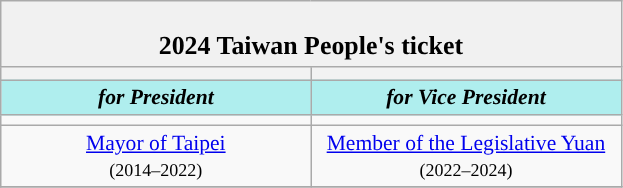<table class="wikitable" style="font-size:90%; text-align:center;">
<tr>
<td colspan="28" style="background:#f1f1f1;"><br><big><strong>2024 Taiwan People's ticket</strong></big></td>
</tr>
<tr>
<th style="width:3em; font-size:135%; background:"></th>
<th style="width:3em; font-size:135%; background:"></th>
</tr>
<tr style="color:#000; font-size:100%;">
<td style="width:3em; width:200px; background:PaleTurquoise;"><strong><em>for President</em></strong></td>
<td style="width:3em; width:200px; background:PaleTurquoise;"><strong><em>for Vice President</em></strong></td>
</tr>
<tr>
<td></td>
<td></td>
</tr>
<tr>
<td><a href='#'>Mayor of Taipei</a><br><small>(2014–2022)</small></td>
<td><a href='#'>Member of the Legislative Yuan</a><br><small>(2022–2024)</small></td>
</tr>
<tr>
</tr>
</table>
